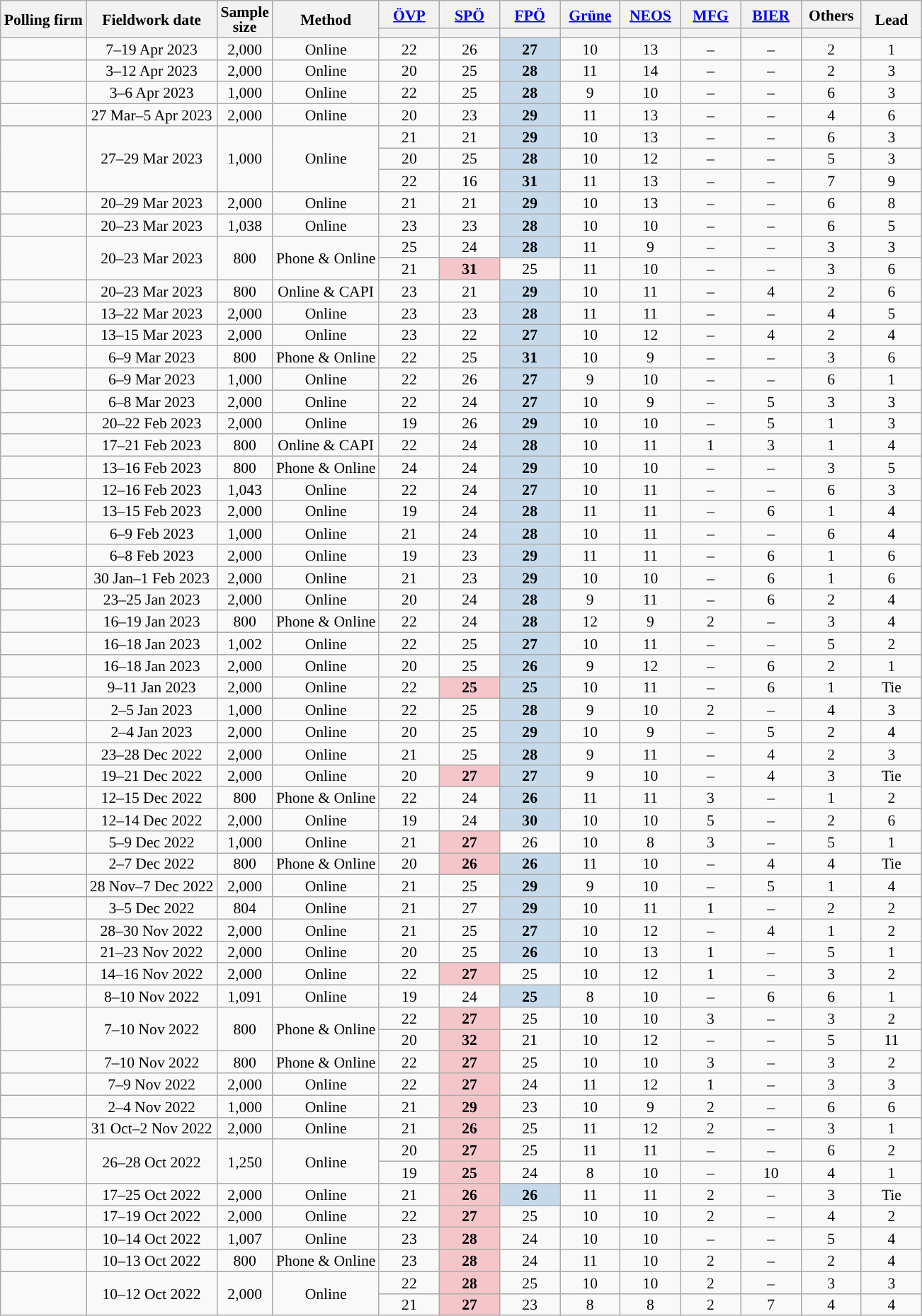<table class="wikitable sortable mw-datatable" style="text-align:center;font-size:90%;line-height:14px;">
<tr>
<th rowspan="2">Polling firm</th>
<th rowspan="2">Fieldwork date</th>
<th rowspan="2">Sample<br>size</th>
<th rowspan="2">Method</th>
<th class="unsortable" style="width:50px;"><a href='#'>ÖVP</a></th>
<th class="unsortable" style="width:50px;"><a href='#'>SPÖ</a></th>
<th class="unsortable" style="width:50px;"><a href='#'>FPÖ</a></th>
<th class="unsortable" style="width:50px;"><a href='#'>Grüne</a></th>
<th class="unsortable" style="width:50px;"><a href='#'>NEOS</a></th>
<th class="unsortable" style="width:50px;"><a href='#'>MFG</a></th>
<th class="unsortable" style="width:50px;"><a href='#'>BIER</a></th>
<th class="unsortable" style="width:50px;">Others</th>
<th rowspan="2" class="unsortable" style="width:50px;">Lead</th>
</tr>
<tr>
<th style="background:"></th>
<th style="background:"></th>
<th style="background:"></th>
<th style="background:"></th>
<th style="background:"></th>
<th style="background:"></th>
<th style="background:"></th>
<th style="background:"></th>
</tr>
<tr>
<td></td>
<td>7–19 Apr 2023</td>
<td>2,000</td>
<td>Online</td>
<td>22</td>
<td>26</td>
<td style="background:#C6D9EA;"><strong>27</strong></td>
<td>10</td>
<td>13</td>
<td>–</td>
<td>–</td>
<td>2</td>
<td style="background:">1</td>
</tr>
<tr>
<td></td>
<td data-sort-value="2023-04-12">3–12 Apr 2023</td>
<td>2,000</td>
<td>Online</td>
<td>20</td>
<td>25</td>
<td style="background:#C6D9EA;"><strong>28</strong></td>
<td>11</td>
<td>14</td>
<td>–</td>
<td>–</td>
<td>2</td>
<td style="background:">3</td>
</tr>
<tr>
<td></td>
<td data-sort-value="2023-04-06">3–6 Apr 2023</td>
<td>1,000</td>
<td>Online</td>
<td>22</td>
<td>25</td>
<td style="background:#C6D9EA;"><strong>28</strong></td>
<td>9</td>
<td>10</td>
<td>–</td>
<td>–</td>
<td>6</td>
<td style="background:">3</td>
</tr>
<tr>
<td></td>
<td data-sort-value="2023-04-05">27 Mar–5 Apr 2023</td>
<td>2,000</td>
<td>Online</td>
<td>20</td>
<td>23</td>
<td style="background:#C6D9EA;"><strong>29</strong></td>
<td>11</td>
<td>13</td>
<td>–</td>
<td>–</td>
<td>4</td>
<td style="background:">6</td>
</tr>
<tr>
<td rowspan=3></td>
<td rowspan=3 data-sort-value="2023-03-29">27–29 Mar 2023</td>
<td rowspan=3>1,000</td>
<td rowspan=3>Online</td>
<td>21</td>
<td>21</td>
<td style="background:#C6D9EA;"><strong>29</strong></td>
<td>10</td>
<td>13</td>
<td>–</td>
<td>–</td>
<td>6</td>
<td style="background:">3</td>
</tr>
<tr>
<td>20</td>
<td>25</td>
<td style="background:#C6D9EA;"><strong>28</strong></td>
<td>10</td>
<td>12</td>
<td>–</td>
<td>–</td>
<td>5</td>
<td style="background:">3</td>
</tr>
<tr>
<td>22</td>
<td>16</td>
<td style="background:#C6D9EA;"><strong>31</strong></td>
<td>11</td>
<td>13</td>
<td>–</td>
<td>–</td>
<td>7</td>
<td style="background:">9</td>
</tr>
<tr>
<td></td>
<td data-sort-value="2023-03-29">20–29 Mar 2023</td>
<td>2,000</td>
<td>Online</td>
<td>21</td>
<td>21</td>
<td style="background:#C6D9EA;"><strong>29</strong></td>
<td>10</td>
<td>13</td>
<td>–</td>
<td>–</td>
<td>6</td>
<td style="background:">8</td>
</tr>
<tr>
<td></td>
<td data-sort-value="2023-03-23">20–23 Mar 2023</td>
<td>1,038</td>
<td>Online</td>
<td>23</td>
<td>23</td>
<td style="background:#C6D9EA;"><strong>28</strong></td>
<td>10</td>
<td>10</td>
<td>–</td>
<td>–</td>
<td>6</td>
<td style="background:">5</td>
</tr>
<tr>
<td rowspan=2></td>
<td rowspan=2 data-sort-value="2023-03-23">20–23 Mar 2023</td>
<td rowspan=2>800</td>
<td rowspan=2>Phone & Online</td>
<td>25</td>
<td>24</td>
<td style="background:#C6D9EA;"><strong>28</strong></td>
<td>11</td>
<td>9</td>
<td>–</td>
<td>–</td>
<td>3</td>
<td style="background:">3</td>
</tr>
<tr>
<td>21</td>
<td style="background:#F4C6C9;"><strong>31</strong></td>
<td>25</td>
<td>11</td>
<td>10</td>
<td>–</td>
<td>–</td>
<td>3</td>
<td style="background:">6</td>
</tr>
<tr>
<td></td>
<td data-sort-value="2023-03-23">20–23 Mar 2023</td>
<td>800</td>
<td>Online & CAPI</td>
<td>23</td>
<td>21</td>
<td style="background:#C6D9EA;"><strong>29</strong></td>
<td>10</td>
<td>11</td>
<td>–</td>
<td>4</td>
<td>2</td>
<td style="background:">6</td>
</tr>
<tr>
<td></td>
<td data-sort-value="2023-03-22">13–22 Mar 2023</td>
<td>2,000</td>
<td>Online</td>
<td>23</td>
<td>23</td>
<td style="background:#C6D9EA;"><strong>28</strong></td>
<td>11</td>
<td>11</td>
<td>–</td>
<td>–</td>
<td>4</td>
<td style="background:">5</td>
</tr>
<tr>
<td></td>
<td data-sort-value="2023-03-15">13–15 Mar 2023</td>
<td>2,000</td>
<td>Online</td>
<td>23</td>
<td>22</td>
<td style="background:#C6D9EA;"><strong>27</strong></td>
<td>10</td>
<td>12</td>
<td>–</td>
<td>4</td>
<td>2</td>
<td style="background:">4</td>
</tr>
<tr>
<td></td>
<td data-sort-value="2023-03-09">6–9 Mar 2023</td>
<td>800</td>
<td>Phone & Online</td>
<td>22</td>
<td>25</td>
<td style="background:#C6D9EA;"><strong>31</strong></td>
<td>10</td>
<td>9</td>
<td>–</td>
<td>–</td>
<td>3</td>
<td style="background:">6</td>
</tr>
<tr>
<td></td>
<td data-sort-value="2023-03-09">6–9 Mar 2023</td>
<td>1,000</td>
<td>Online</td>
<td>22</td>
<td>26</td>
<td style="background:#C6D9EA;"><strong>27</strong></td>
<td>9</td>
<td>10</td>
<td>–</td>
<td>–</td>
<td>6</td>
<td style="background:">1</td>
</tr>
<tr>
<td></td>
<td data-sort-value="2023-03-08">6–8 Mar 2023</td>
<td>2,000</td>
<td>Online</td>
<td>22</td>
<td>24</td>
<td style="background:#C6D9EA;"><strong>27</strong></td>
<td>10</td>
<td>9</td>
<td>–</td>
<td>5</td>
<td>3</td>
<td style="background:">3</td>
</tr>
<tr>
<td></td>
<td data-sort-value="2023-02-22">20–22 Feb 2023</td>
<td>2,000</td>
<td>Online</td>
<td>19</td>
<td>26</td>
<td style="background:#C6D9EA;"><strong>29</strong></td>
<td>10</td>
<td>10</td>
<td>–</td>
<td>5</td>
<td>1</td>
<td style="background:">3</td>
</tr>
<tr>
<td></td>
<td data-sort-value="2023-02-21">17–21 Feb 2023</td>
<td>800</td>
<td>Online & CAPI</td>
<td>22</td>
<td>24</td>
<td style="background:#C6D9EA;"><strong>28</strong></td>
<td>10</td>
<td>11</td>
<td>1</td>
<td>3</td>
<td>1</td>
<td style="background:">4</td>
</tr>
<tr>
<td></td>
<td data-sort-value="2023-02-16">13–16 Feb 2023</td>
<td>800</td>
<td>Phone & Online</td>
<td>24</td>
<td>24</td>
<td style="background:#C6D9EA;"><strong>29</strong></td>
<td>10</td>
<td>10</td>
<td>–</td>
<td>–</td>
<td>3</td>
<td style="background:">5</td>
</tr>
<tr>
<td></td>
<td data-sort-value="2023-02-16">12–16 Feb 2023</td>
<td>1,043</td>
<td>Online</td>
<td>22</td>
<td>24</td>
<td style="background:#C6D9EA;"><strong>27</strong></td>
<td>10</td>
<td>11</td>
<td>–</td>
<td>–</td>
<td>6</td>
<td style="background:">3</td>
</tr>
<tr>
<td></td>
<td data-sort-value="2023-02-15">13–15 Feb 2023</td>
<td>2,000</td>
<td>Online</td>
<td>19</td>
<td>24</td>
<td style="background:#C6D9EA;"><strong>28</strong></td>
<td>11</td>
<td>11</td>
<td>–</td>
<td>6</td>
<td>1</td>
<td style="background:">4</td>
</tr>
<tr>
<td></td>
<td data-sort-value="2023-01-07">6–9 Feb 2023</td>
<td>1,000</td>
<td>Online</td>
<td>21</td>
<td>24</td>
<td style="background:#C6D9EA;"><strong>28</strong></td>
<td>10</td>
<td>11</td>
<td>–</td>
<td>–</td>
<td>6</td>
<td style="background:">4</td>
</tr>
<tr>
<td></td>
<td data-sort-value="2023-02-08">6–8 Feb 2023</td>
<td>2,000</td>
<td>Online</td>
<td>19</td>
<td>23</td>
<td style="background:#C6D9EA;"><strong>29</strong></td>
<td>11</td>
<td>11</td>
<td>–</td>
<td>6</td>
<td>1</td>
<td style="background:">6</td>
</tr>
<tr>
<td></td>
<td data-sort-value="2023-02-01">30 Jan–1 Feb 2023</td>
<td>2,000</td>
<td>Online</td>
<td>21</td>
<td>23</td>
<td style="background:#C6D9EA;"><strong>29</strong></td>
<td>10</td>
<td>10</td>
<td>–</td>
<td>6</td>
<td>1</td>
<td style="background:">6</td>
</tr>
<tr>
<td></td>
<td data-sort-value="2023-01-25">23–25 Jan 2023</td>
<td>2,000</td>
<td>Online</td>
<td>20</td>
<td>24</td>
<td style="background:#C6D9EA;"><strong>28</strong></td>
<td>9</td>
<td>11</td>
<td>–</td>
<td>6</td>
<td>2</td>
<td style="background:">4</td>
</tr>
<tr>
<td></td>
<td data-sort-value="2023-01-19">16–19 Jan 2023</td>
<td>800</td>
<td>Phone & Online</td>
<td>22</td>
<td>24</td>
<td style="background:#C6D9EA;"><strong>28</strong></td>
<td>12</td>
<td>9</td>
<td>2</td>
<td>–</td>
<td>3</td>
<td style="background:">4</td>
</tr>
<tr>
<td></td>
<td data-sort-value="2023-01-18">16–18 Jan 2023</td>
<td>1,002</td>
<td>Online</td>
<td>22</td>
<td>25</td>
<td style="background:#C6D9EA;"><strong>27</strong></td>
<td>10</td>
<td>11</td>
<td>–</td>
<td>–</td>
<td>5</td>
<td style="background:">2</td>
</tr>
<tr>
<td></td>
<td data-sort-value="2023-01-18">16–18 Jan 2023</td>
<td>2,000</td>
<td>Online</td>
<td>20</td>
<td>25</td>
<td style="background:#C6D9EA;"><strong>26</strong></td>
<td>9</td>
<td>12</td>
<td>–</td>
<td>6</td>
<td>2</td>
<td style="background:">1</td>
</tr>
<tr>
<td></td>
<td data-sort-value="2023-01-11">9–11 Jan 2023</td>
<td>2,000</td>
<td>Online</td>
<td>22</td>
<td style="background:#F4C6C9;"><strong>25</strong></td>
<td style="background:#C6D9EA;"><strong>25</strong></td>
<td>10</td>
<td>11</td>
<td>–</td>
<td>6</td>
<td>1</td>
<td>Tie</td>
</tr>
<tr>
<td></td>
<td data-sort-value="2023-01-07">2–5 Jan 2023</td>
<td>1,000</td>
<td>Online</td>
<td>22</td>
<td>25</td>
<td style="background:#C6D9EA;"><strong>28</strong></td>
<td>9</td>
<td>10</td>
<td>2</td>
<td>–</td>
<td>4</td>
<td style="background:">3</td>
</tr>
<tr>
<td></td>
<td data-sort-value="2023-01-04">2–4 Jan 2023</td>
<td>2,000</td>
<td>Online</td>
<td>20</td>
<td>25</td>
<td style="background:#C6D9EA;"><strong>29</strong></td>
<td>10</td>
<td>9</td>
<td>–</td>
<td>5</td>
<td>2</td>
<td style="background:">4</td>
</tr>
<tr>
<td></td>
<td data-sort-value="2022-12-29">23–28 Dec 2022</td>
<td>2,000</td>
<td>Online</td>
<td>21</td>
<td>25</td>
<td style="background:#C6D9EA;"><strong>28</strong></td>
<td>9</td>
<td>11</td>
<td>–</td>
<td>4</td>
<td>2</td>
<td style="background:">3</td>
</tr>
<tr>
<td></td>
<td data-sort-value="2022-12-21">19–21 Dec 2022</td>
<td>2,000</td>
<td>Online</td>
<td>20</td>
<td style="background:#F4C6C9;"><strong>27</strong></td>
<td style="background:#C6D9EA;"><strong>27</strong></td>
<td>9</td>
<td>10</td>
<td>–</td>
<td>4</td>
<td>3</td>
<td>Tie</td>
</tr>
<tr>
<td></td>
<td data-sort-value="2022-12-15">12–15 Dec 2022</td>
<td>800</td>
<td>Phone & Online</td>
<td>22</td>
<td>24</td>
<td style="background:#C6D9EA;"><strong>26</strong></td>
<td>11</td>
<td>11</td>
<td>3</td>
<td>–</td>
<td>1</td>
<td style="background:">2</td>
</tr>
<tr>
<td></td>
<td data-sort-value="2022-12-14">12–14 Dec 2022</td>
<td>2,000</td>
<td>Online</td>
<td>19</td>
<td>24</td>
<td style="background:#C6D9EA;"><strong>30</strong></td>
<td>10</td>
<td>10</td>
<td>5</td>
<td>–</td>
<td>2</td>
<td style="background:">6</td>
</tr>
<tr>
<td></td>
<td data-sort-value="2022-12-10">5–9 Dec 2022</td>
<td>1,000</td>
<td>Online</td>
<td>21</td>
<td style="background:#F4C6C9;"><strong>27</strong></td>
<td>26</td>
<td>10</td>
<td>8</td>
<td>3</td>
<td>–</td>
<td>5</td>
<td style="background:">1</td>
</tr>
<tr>
<td></td>
<td data-sort-value="2022-12-07">2–7 Dec 2022</td>
<td>800</td>
<td>Phone & Online</td>
<td>20</td>
<td style="background:#F4C6C9;"><strong>26</strong></td>
<td style="background:#C6D9EA;"><strong>26</strong></td>
<td>11</td>
<td>10</td>
<td>–</td>
<td>4</td>
<td>4</td>
<td>Tie</td>
</tr>
<tr>
<td></td>
<td data-sort-value="2022-12-07">28 Nov–7 Dec 2022</td>
<td>2,000</td>
<td>Online</td>
<td>21</td>
<td>25</td>
<td style="background:#C6D9EA;"><strong>29</strong></td>
<td>9</td>
<td>10</td>
<td>–</td>
<td>5</td>
<td>1</td>
<td style="background:">4</td>
</tr>
<tr>
<td></td>
<td data-sort-value="2022-12-05">3–5 Dec 2022</td>
<td>804</td>
<td>Online</td>
<td>21</td>
<td>27</td>
<td style="background:#C6D9EA;"><strong>29</strong></td>
<td>10</td>
<td>11</td>
<td>1</td>
<td>–</td>
<td>2</td>
<td style="background:">2</td>
</tr>
<tr>
<td></td>
<td data-sort-value="2022-11-30">28–30 Nov 2022</td>
<td>2,000</td>
<td>Online</td>
<td>21</td>
<td>25</td>
<td style="background:#C6D9EA;"><strong>27</strong></td>
<td>10</td>
<td>12</td>
<td>–</td>
<td>4</td>
<td>1</td>
<td style="background:">2</td>
</tr>
<tr>
<td></td>
<td data-sort-value="2022-11-23">21–23 Nov 2022</td>
<td>2,000</td>
<td>Online</td>
<td>20</td>
<td>25</td>
<td style="background:#C6D9EA;"><strong>26</strong></td>
<td>10</td>
<td>13</td>
<td>1</td>
<td>–</td>
<td>5</td>
<td style="background:">1</td>
</tr>
<tr>
<td></td>
<td data-sort-value="2022-11-16">14–16 Nov 2022</td>
<td>2,000</td>
<td>Online</td>
<td>22</td>
<td style="background:#F4C6C9;"><strong>27</strong></td>
<td>25</td>
<td>10</td>
<td>12</td>
<td>1</td>
<td>–</td>
<td>3</td>
<td style="background:">2</td>
</tr>
<tr>
<td></td>
<td data-sort-value="2022-11-10">8–10 Nov 2022</td>
<td>1,091</td>
<td>Online</td>
<td>19</td>
<td>24</td>
<td style="background:#C6D9EA;"><strong>25</strong></td>
<td>8</td>
<td>10</td>
<td>–</td>
<td>6</td>
<td>6</td>
<td style="background:">1</td>
</tr>
<tr>
<td rowspan=2></td>
<td rowspan=2 data-sort-value="2022-11-10">7–10 Nov 2022</td>
<td rowspan=2>800</td>
<td rowspan=2>Phone & Online</td>
<td>22</td>
<td style="background:#F4C6C9;"><strong>27</strong></td>
<td>25</td>
<td>10</td>
<td>10</td>
<td>3</td>
<td>–</td>
<td>3</td>
<td style="background:">2</td>
</tr>
<tr>
<td>20</td>
<td style="background:#F4C6C9;"><strong>32</strong></td>
<td>21</td>
<td>10</td>
<td>12</td>
<td>–</td>
<td>–</td>
<td>5</td>
<td style="background:">11</td>
</tr>
<tr>
<td></td>
<td data-sort-value="2022-11-10">7–10 Nov 2022</td>
<td>800</td>
<td>Phone & Online</td>
<td>22</td>
<td style="background:#F4C6C9;"><strong>27</strong></td>
<td>25</td>
<td>10</td>
<td>10</td>
<td>3</td>
<td>–</td>
<td>3</td>
<td style="background:">2</td>
</tr>
<tr>
<td></td>
<td data-sort-value="2022-11-09">7–9 Nov 2022</td>
<td>2,000</td>
<td>Online</td>
<td>22</td>
<td style="background:#F4C6C9;"><strong>27</strong></td>
<td>24</td>
<td>11</td>
<td>12</td>
<td>1</td>
<td>–</td>
<td>3</td>
<td style="background:">3</td>
</tr>
<tr>
<td></td>
<td data-sort-value="2022-11-04">2–4 Nov 2022</td>
<td>1,000</td>
<td>Online</td>
<td>21</td>
<td style="background:#F4C6C9;"><strong>29</strong></td>
<td>23</td>
<td>10</td>
<td>9</td>
<td>2</td>
<td>–</td>
<td>6</td>
<td style="background:">6</td>
</tr>
<tr>
<td></td>
<td data-sort-value="2022-11-02">31 Oct–2 Nov 2022</td>
<td>2,000</td>
<td>Online</td>
<td>21</td>
<td style="background:#F4C6C9;"><strong>26</strong></td>
<td>25</td>
<td>11</td>
<td>12</td>
<td>2</td>
<td>–</td>
<td>3</td>
<td style="background:">1</td>
</tr>
<tr>
<td rowspan=2></td>
<td rowspan=2 data-sort-value="2022-10-28">26–28 Oct 2022</td>
<td rowspan=2>1,250</td>
<td rowspan=2>Online</td>
<td>20</td>
<td style="background:#F4C6C9;"><strong>27</strong></td>
<td>25</td>
<td>11</td>
<td>11</td>
<td>–</td>
<td>–</td>
<td>6</td>
<td style="background:">2</td>
</tr>
<tr>
<td>19</td>
<td style="background:#F4C6C9;"><strong>25</strong></td>
<td>24</td>
<td>8</td>
<td>10</td>
<td>–</td>
<td>10</td>
<td>4</td>
<td style="background:">1</td>
</tr>
<tr>
<td></td>
<td data-sort-value="2022-10-25">17–25 Oct 2022</td>
<td>2,000</td>
<td>Online</td>
<td>21</td>
<td style="background:#F4C6C9;"><strong>26</strong></td>
<td style="background:#C6D9EA;"><strong>26</strong></td>
<td>11</td>
<td>11</td>
<td>2</td>
<td>–</td>
<td>3</td>
<td>Tie</td>
</tr>
<tr>
<td></td>
<td data-sort-value="2022-10-19">17–19 Oct 2022</td>
<td>2,000</td>
<td>Online</td>
<td>22</td>
<td style="background:#F4C6C9;"><strong>27</strong></td>
<td>25</td>
<td>10</td>
<td>10</td>
<td>2</td>
<td>–</td>
<td>4</td>
<td style="background:">2</td>
</tr>
<tr>
<td></td>
<td data-sort-value="2022-10-14">10–14 Oct 2022</td>
<td>1,007</td>
<td>Online</td>
<td>23</td>
<td style="background:#F4C6C9;"><strong>28</strong></td>
<td>24</td>
<td>10</td>
<td>10</td>
<td>–</td>
<td>–</td>
<td>5</td>
<td style="background:">4</td>
</tr>
<tr>
<td></td>
<td data-sort-value="2022-10-13">10–13 Oct 2022</td>
<td>800</td>
<td>Phone & Online</td>
<td>23</td>
<td style="background:#F4C6C9;"><strong>28</strong></td>
<td>24</td>
<td>11</td>
<td>10</td>
<td>2</td>
<td>–</td>
<td>2</td>
<td style="background:">4</td>
</tr>
<tr>
<td rowspan=2></td>
<td rowspan=2 data-sort-value="2022-10-12">10–12 Oct 2022</td>
<td rowspan=2>2,000</td>
<td rowspan=2>Online</td>
<td>22</td>
<td style="background:#F4C6C9;"><strong>28</strong></td>
<td>25</td>
<td>10</td>
<td>10</td>
<td>2</td>
<td>–</td>
<td>3</td>
<td style="background:">3</td>
</tr>
<tr>
<td>21</td>
<td style="background:#F4C6C9;"><strong>27</strong></td>
<td>23</td>
<td>8</td>
<td>8</td>
<td>2</td>
<td>7</td>
<td>4</td>
<td style="background:">4</td>
</tr>
</table>
